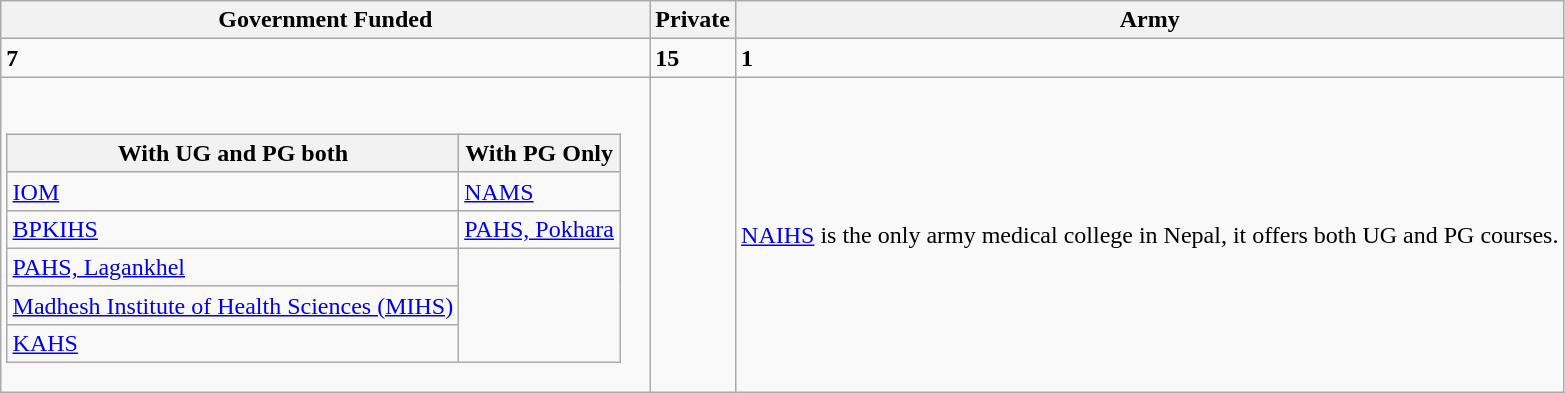<table class="wikitable">
<tr>
<th>Government Funded</th>
<th>Private</th>
<th>Army</th>
</tr>
<tr>
<td><strong>7</strong></td>
<td><strong>15</strong></td>
<td><strong>1</strong></td>
</tr>
<tr>
<td><br><table class="wikitable">
<tr>
<th>With UG and PG both</th>
<th>With PG Only</th>
</tr>
<tr>
<td><a href='#'>IOM</a></td>
<td><a href='#'>NAMS</a></td>
</tr>
<tr>
<td><a href='#'>BPKIHS</a></td>
<td><a href='#'>PAHS, Pokhara</a></td>
</tr>
<tr>
<td><a href='#'>PAHS, Lagankhel</a></td>
<td rowspan="3"></td>
</tr>
<tr>
<td><a href='#'>Madhesh Institute of Health Sciences (MIHS)</a></td>
</tr>
<tr>
<td><a href='#'>KAHS</a></td>
</tr>
</table>
</td>
<td></td>
<td><a href='#'>NAIHS</a> is the only army medical college in Nepal, it offers both UG and PG courses.</td>
</tr>
</table>
